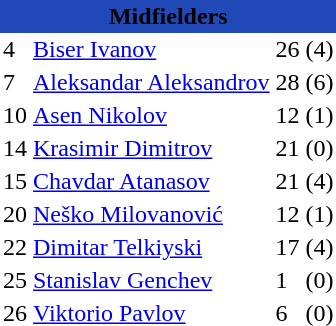<table class="toccolours" border="0" cellpadding="2" cellspacing="0" align="left" style="margin:0.5em;">
<tr>
<th colspan="4" align="center" bgcolor="#2049B7"><span>Midfielders</span></th>
</tr>
<tr>
<td>4</td>
<td> <a href='#'>Biser Ivanov</a></td>
<td>26</td>
<td>(4)</td>
</tr>
<tr>
<td>7</td>
<td> <a href='#'>Aleksandar Aleksandrov</a></td>
<td>28</td>
<td>(6)</td>
</tr>
<tr>
<td>10</td>
<td> <a href='#'>Asen Nikolov</a></td>
<td>12</td>
<td>(1)</td>
</tr>
<tr>
<td>14</td>
<td> <a href='#'>Krasimir Dimitrov</a></td>
<td>21</td>
<td>(0)</td>
</tr>
<tr>
<td>15</td>
<td> <a href='#'>Chavdar Atanasov</a></td>
<td>21</td>
<td>(4)</td>
</tr>
<tr>
<td>20</td>
<td> <a href='#'>Neško Milovanović</a></td>
<td>12</td>
<td>(1)</td>
</tr>
<tr>
<td>22</td>
<td> <a href='#'>Dimitar Telkiyski</a></td>
<td>17</td>
<td>(4)</td>
</tr>
<tr>
<td>25</td>
<td> <a href='#'>Stanislav Genchev</a></td>
<td>1</td>
<td>(0)</td>
</tr>
<tr>
<td>26</td>
<td> <a href='#'>Viktorio Pavlov</a></td>
<td>6</td>
<td>(0)</td>
</tr>
<tr>
</tr>
</table>
